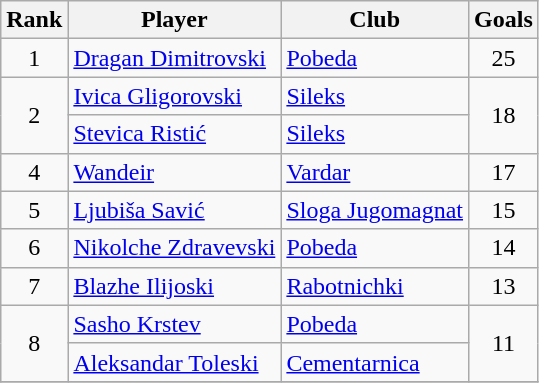<table class="wikitable" style="text-align:center">
<tr>
<th>Rank</th>
<th>Player</th>
<th>Club</th>
<th>Goals</th>
</tr>
<tr>
<td>1</td>
<td align="left"> <a href='#'>Dragan Dimitrovski</a></td>
<td align="left"><a href='#'>Pobeda</a></td>
<td>25</td>
</tr>
<tr>
<td rowspan="2">2</td>
<td align="left"> <a href='#'>Ivica Gligorovski</a></td>
<td align="left"><a href='#'>Sileks</a></td>
<td rowspan="2">18</td>
</tr>
<tr>
<td align="left"> <a href='#'>Stevica Ristić</a></td>
<td align="left"><a href='#'>Sileks</a></td>
</tr>
<tr>
<td>4</td>
<td align="left"> <a href='#'>Wandeir</a></td>
<td align="left"><a href='#'>Vardar</a></td>
<td>17</td>
</tr>
<tr>
<td>5</td>
<td align="left"> <a href='#'>Ljubiša Savić</a></td>
<td align="left"><a href='#'>Sloga Jugomagnat</a></td>
<td>15</td>
</tr>
<tr>
<td>6</td>
<td align="left"> <a href='#'>Nikolche Zdravevski</a></td>
<td align="left"><a href='#'>Pobeda</a></td>
<td>14</td>
</tr>
<tr>
<td>7</td>
<td align="left"> <a href='#'>Blazhe Ilijoski</a></td>
<td align="left"><a href='#'>Rabotnichki</a></td>
<td>13</td>
</tr>
<tr>
<td rowspan="2">8</td>
<td align="left"> <a href='#'>Sasho Krstev</a></td>
<td align="left"><a href='#'>Pobeda</a></td>
<td rowspan="2">11</td>
</tr>
<tr>
<td align="left"> <a href='#'>Aleksandar Toleski</a></td>
<td align="left"><a href='#'>Cementarnica</a></td>
</tr>
<tr>
</tr>
</table>
